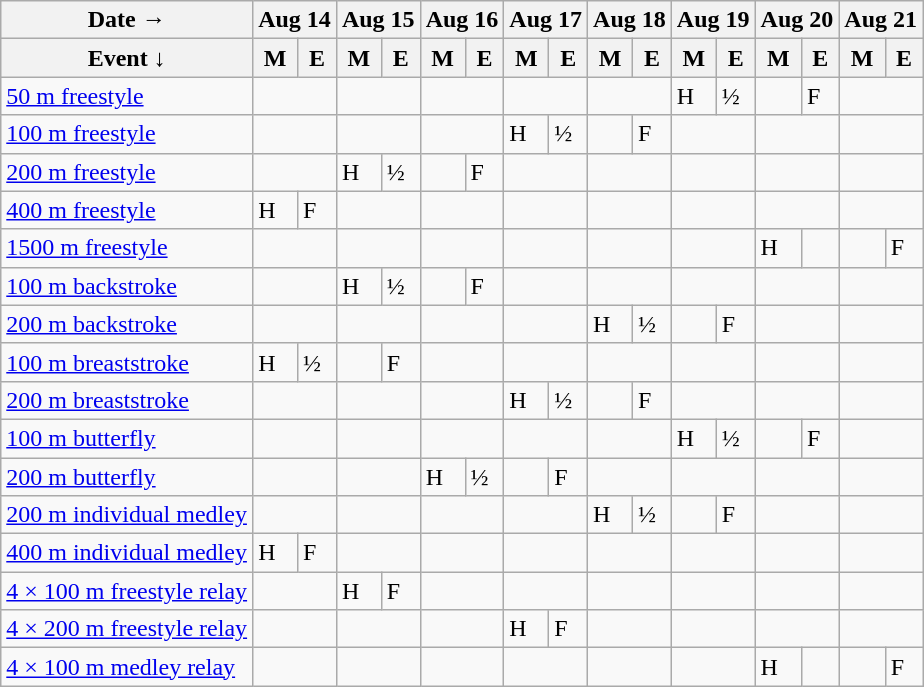<table class="wikitable olympic-schedule swimming">
<tr>
<th>Date →</th>
<th colspan="2">Aug 14</th>
<th colspan="2">Aug 15</th>
<th colspan="2">Aug 16</th>
<th colspan="2">Aug 17</th>
<th colspan="2">Aug 18</th>
<th colspan="2">Aug 19</th>
<th colspan="2">Aug 20</th>
<th colspan="2">Aug 21</th>
</tr>
<tr>
<th>Event   ↓</th>
<th>M</th>
<th>E</th>
<th>M</th>
<th>E</th>
<th>M</th>
<th>E</th>
<th>M</th>
<th>E</th>
<th>M</th>
<th>E</th>
<th>M</th>
<th>E</th>
<th>M</th>
<th>E</th>
<th>M</th>
<th>E</th>
</tr>
<tr>
<td class="event"><a href='#'>50 m freestyle</a></td>
<td colspan=2></td>
<td colspan=2></td>
<td colspan=2></td>
<td colspan=2></td>
<td colspan=2></td>
<td class="heats">H</td>
<td class="semifinals">½</td>
<td></td>
<td class="final">F</td>
<td colspan=2></td>
</tr>
<tr>
<td class="event"><a href='#'>100 m freestyle</a></td>
<td colspan=2></td>
<td colspan=2></td>
<td colspan=2></td>
<td class="heats">H</td>
<td class="semifinals">½</td>
<td></td>
<td class="final">F</td>
<td colspan=2></td>
<td colspan=2></td>
<td colspan=2></td>
</tr>
<tr>
<td class="event"><a href='#'>200 m freestyle</a></td>
<td colspan=2></td>
<td class="heats">H</td>
<td class="semifinals">½</td>
<td></td>
<td class="final">F</td>
<td colspan=2></td>
<td colspan=2></td>
<td colspan=2></td>
<td colspan=2></td>
<td colspan=2></td>
</tr>
<tr>
<td class="event"><a href='#'>400 m freestyle</a></td>
<td class="heats">H</td>
<td class="final">F</td>
<td colspan=2></td>
<td colspan=2></td>
<td colspan=2></td>
<td colspan=2></td>
<td colspan=2></td>
<td colspan=2></td>
<td colspan=2></td>
</tr>
<tr>
<td class="event"><a href='#'>1500 m freestyle</a></td>
<td colspan=2></td>
<td colspan=2></td>
<td colspan=2></td>
<td colspan=2></td>
<td colspan=2></td>
<td colspan=2></td>
<td class="heats">H</td>
<td></td>
<td></td>
<td class="final">F</td>
</tr>
<tr>
<td class="event"><a href='#'>100 m backstroke</a></td>
<td colspan=2></td>
<td class="heats">H</td>
<td class="semifinals">½</td>
<td></td>
<td class="final">F</td>
<td colspan=2></td>
<td colspan=2></td>
<td colspan=2></td>
<td colspan=2></td>
<td colspan=2></td>
</tr>
<tr>
<td class="event"><a href='#'>200 m backstroke</a></td>
<td colspan=2></td>
<td colspan=2></td>
<td colspan=2></td>
<td colspan=2></td>
<td class="heats">H</td>
<td class="semifinals">½</td>
<td></td>
<td class="final">F</td>
<td colspan=2></td>
<td colspan=2></td>
</tr>
<tr>
<td class="event"><a href='#'>100 m breaststroke</a></td>
<td class="heats">H</td>
<td class="semifinals">½</td>
<td></td>
<td class="final">F</td>
<td colspan=2></td>
<td colspan=2></td>
<td colspan=2></td>
<td colspan=2></td>
<td colspan=2></td>
<td colspan=2></td>
</tr>
<tr>
<td class="event"><a href='#'>200 m breaststroke</a></td>
<td colspan=2></td>
<td colspan=2></td>
<td colspan=2></td>
<td class="heats">H</td>
<td class="semifinals">½</td>
<td></td>
<td class="final">F</td>
<td colspan=2></td>
<td colspan=2></td>
<td colspan=2></td>
</tr>
<tr>
<td class="event"><a href='#'>100 m butterfly</a></td>
<td colspan=2></td>
<td colspan=2></td>
<td colspan=2></td>
<td colspan=2></td>
<td colspan=2></td>
<td class="heats">H</td>
<td class="semifinals">½</td>
<td></td>
<td class="final">F</td>
<td colspan=2></td>
</tr>
<tr>
<td class="event"><a href='#'>200 m butterfly</a></td>
<td colspan=2></td>
<td colspan=2></td>
<td class="heats">H</td>
<td class="semifinals">½</td>
<td></td>
<td class="final">F</td>
<td colspan=2></td>
<td colspan=2></td>
<td colspan=2></td>
<td colspan=2></td>
</tr>
<tr>
<td class="event"><a href='#'>200 m individual medley</a></td>
<td colspan=2></td>
<td colspan=2></td>
<td colspan=2></td>
<td colspan=2></td>
<td class="heats">H</td>
<td class="semifinals">½</td>
<td></td>
<td class="final">F</td>
<td colspan=2></td>
<td colspan=2></td>
</tr>
<tr>
<td class="event"><a href='#'>400 m individual medley</a></td>
<td class="heats">H</td>
<td class="final">F</td>
<td colspan=2></td>
<td colspan=2></td>
<td colspan=2></td>
<td colspan=2></td>
<td colspan=2></td>
<td colspan=2></td>
<td colspan=2></td>
</tr>
<tr>
<td class="event"><a href='#'>4 × 100 m freestyle relay</a></td>
<td colspan=2></td>
<td class="heats">H</td>
<td class="final">F</td>
<td colspan=2></td>
<td colspan=2></td>
<td colspan=2></td>
<td colspan=2></td>
<td colspan=2></td>
<td colspan=2></td>
</tr>
<tr>
<td class="event"><a href='#'>4 × 200 m freestyle relay</a></td>
<td colspan=2></td>
<td colspan=2></td>
<td colspan=2></td>
<td class="heats">H</td>
<td class="final">F</td>
<td colspan=2></td>
<td colspan=2></td>
<td colspan=2></td>
<td colspan=2></td>
</tr>
<tr>
<td class="event"><a href='#'>4 × 100 m medley relay</a></td>
<td colspan=2></td>
<td colspan=2></td>
<td colspan=2></td>
<td colspan=2></td>
<td colspan=2></td>
<td colspan=2></td>
<td class="heats">H</td>
<td></td>
<td></td>
<td class="final">F</td>
</tr>
</table>
